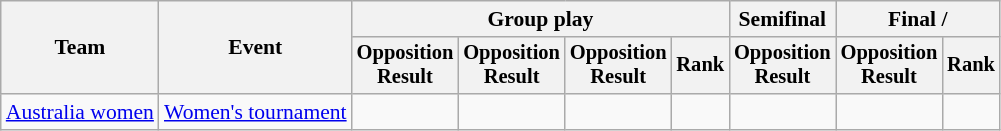<table class=wikitable style=font-size:90%;text-align:center>
<tr>
<th rowspan=2>Team</th>
<th rowspan=2>Event</th>
<th colspan=4>Group play</th>
<th>Semifinal</th>
<th colspan=2>Final / </th>
</tr>
<tr style=font-size:95%>
<th>Opposition<br>Result</th>
<th>Opposition<br>Result</th>
<th>Opposition<br>Result</th>
<th>Rank</th>
<th>Opposition<br>Result</th>
<th>Opposition<br>Result</th>
<th>Rank</th>
</tr>
<tr>
<td align=left><a href='#'>Australia women</a></td>
<td align=left><a href='#'>Women's tournament</a></td>
<td></td>
<td></td>
<td></td>
<td></td>
<td></td>
<td></td>
<td></td>
</tr>
</table>
